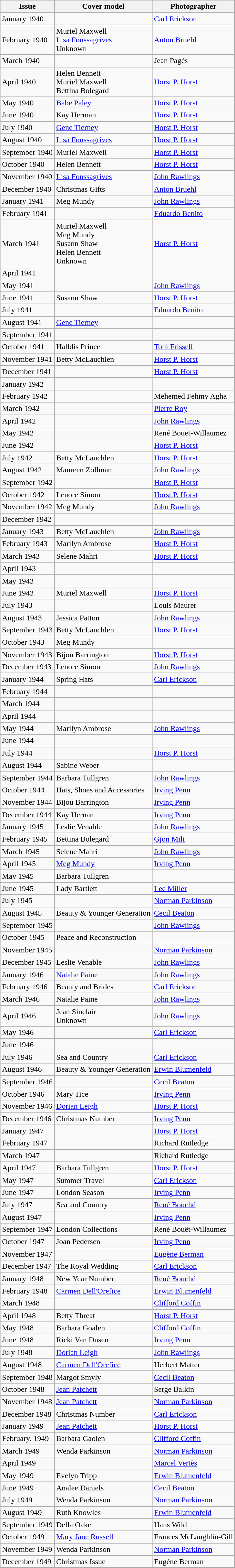<table class="sortable wikitable">
<tr>
<th>Issue</th>
<th>Cover model</th>
<th>Photographer</th>
</tr>
<tr>
<td>January 1940</td>
<td></td>
<td><a href='#'>Carl Erickson</a></td>
</tr>
<tr>
<td>February 1940</td>
<td>Muriel Maxwell <br><a href='#'>Lisa Fonssagrives</a> <br> Unknown</td>
<td><a href='#'>Anton Bruehl</a></td>
</tr>
<tr>
<td>March 1940</td>
<td></td>
<td>Jean Pagès</td>
</tr>
<tr>
<td>April 1940</td>
<td>Helen Bennett <br> Muriel Maxwell <br> Bettina Bolegard</td>
<td><a href='#'>Horst P. Horst</a></td>
</tr>
<tr>
<td>May 1940</td>
<td><a href='#'>Babe Paley</a></td>
<td><a href='#'>Horst P. Horst</a></td>
</tr>
<tr>
<td>June 1940</td>
<td>Kay Herman</td>
<td><a href='#'>Horst P. Horst</a></td>
</tr>
<tr>
<td>July 1940</td>
<td><a href='#'>Gene Tierney</a></td>
<td><a href='#'>Horst P. Horst</a></td>
</tr>
<tr>
<td>August 1940</td>
<td><a href='#'>Lisa Fonssagrives</a></td>
<td><a href='#'>Horst P. Horst</a></td>
</tr>
<tr>
<td>September 1940</td>
<td>Muriel Maxwell</td>
<td><a href='#'>Horst P. Horst</a></td>
</tr>
<tr>
<td>October 1940</td>
<td>Helen Bennett</td>
<td><a href='#'>Horst P. Horst</a></td>
</tr>
<tr>
<td>November 1940</td>
<td><a href='#'>Lisa Fonssagrives</a></td>
<td><a href='#'>John Rawlings</a></td>
</tr>
<tr>
<td>December 1940</td>
<td>Christmas Gifts</td>
<td><a href='#'>Anton Bruehl</a></td>
</tr>
<tr>
<td>January 1941</td>
<td>Meg Mundy</td>
<td><a href='#'>John Rawlings</a></td>
</tr>
<tr>
<td>February 1941</td>
<td></td>
<td><a href='#'>Eduardo Benito</a></td>
</tr>
<tr>
<td>March 1941</td>
<td>Muriel Maxwell <br> Meg Mundy <br> Susann Shaw <br> Helen Bennett <br> Unknown</td>
<td><a href='#'>Horst P. Horst</a></td>
</tr>
<tr>
<td>April 1941</td>
<td></td>
<td></td>
</tr>
<tr>
<td>May 1941</td>
<td></td>
<td><a href='#'>John Rawlings</a></td>
</tr>
<tr>
<td>June 1941</td>
<td>Susann Shaw</td>
<td><a href='#'>Horst P. Horst</a></td>
</tr>
<tr>
<td>July 1941</td>
<td></td>
<td><a href='#'>Eduardo Benito</a></td>
</tr>
<tr>
<td>August 1941</td>
<td><a href='#'>Gene Tierney</a></td>
<td></td>
</tr>
<tr>
<td>September 1941</td>
<td></td>
<td></td>
</tr>
<tr>
<td>October 1941</td>
<td>Halldis Prince</td>
<td><a href='#'>Toni Frissell</a></td>
</tr>
<tr>
<td>November 1941</td>
<td>Betty McLauchlen</td>
<td><a href='#'>Horst P. Horst</a></td>
</tr>
<tr>
<td>December 1941</td>
<td></td>
<td><a href='#'>Horst P. Horst</a></td>
</tr>
<tr>
<td>January 1942</td>
<td></td>
<td></td>
</tr>
<tr>
<td>February 1942</td>
<td></td>
<td>Mehemed Fehmy Agha</td>
</tr>
<tr>
<td>March 1942</td>
<td></td>
<td><a href='#'>Pierre Roy</a></td>
</tr>
<tr>
<td>April 1942</td>
<td></td>
<td><a href='#'>John Rawlings</a></td>
</tr>
<tr>
<td>May 1942</td>
<td></td>
<td>René Bouët-Willaumez</td>
</tr>
<tr>
<td>June 1942</td>
<td></td>
<td><a href='#'>Horst P. Horst</a></td>
</tr>
<tr>
<td>July 1942</td>
<td>Betty McLauchlen</td>
<td><a href='#'>Horst P. Horst</a></td>
</tr>
<tr>
<td>August 1942</td>
<td>Maureen Zollman</td>
<td><a href='#'>John Rawlings</a></td>
</tr>
<tr>
<td>September 1942</td>
<td></td>
<td><a href='#'>Horst P. Horst</a></td>
</tr>
<tr>
<td>October 1942</td>
<td>Lenore Simon</td>
<td><a href='#'>Horst P. Horst</a></td>
</tr>
<tr>
<td>November 1942</td>
<td>Meg Mundy</td>
<td><a href='#'>John Rawlings</a></td>
</tr>
<tr>
<td>December 1942</td>
<td></td>
<td></td>
</tr>
<tr>
<td>January 1943</td>
<td>Betty McLauchlen</td>
<td><a href='#'>John Rawlings</a></td>
</tr>
<tr>
<td>February 1943</td>
<td>Marilyn Ambrose</td>
<td><a href='#'>Horst P. Horst</a></td>
</tr>
<tr>
<td>March 1943</td>
<td>Selene Mahri</td>
<td><a href='#'>Horst P. Horst</a></td>
</tr>
<tr>
<td>April 1943</td>
<td></td>
<td></td>
</tr>
<tr>
<td>May 1943</td>
<td></td>
<td></td>
</tr>
<tr>
<td>June 1943</td>
<td>Muriel Maxwell</td>
<td><a href='#'>Horst P. Horst</a></td>
</tr>
<tr>
<td>July 1943</td>
<td></td>
<td>Louis Maurer</td>
</tr>
<tr>
<td>August 1943</td>
<td>Jessica Patton</td>
<td><a href='#'>John Rawlings</a></td>
</tr>
<tr>
<td>September 1943</td>
<td>Betty McLauchlen</td>
<td><a href='#'>Horst P. Horst</a></td>
</tr>
<tr>
<td>October 1943</td>
<td>Meg Mundy</td>
<td></td>
</tr>
<tr>
<td>November 1943</td>
<td>Bijou Barrington</td>
<td><a href='#'>Horst P. Horst</a></td>
</tr>
<tr>
<td>December 1943</td>
<td>Lenore Simon</td>
<td><a href='#'>John Rawlings</a></td>
</tr>
<tr>
<td>January 1944</td>
<td>Spring Hats</td>
<td><a href='#'>Carl Erickson</a></td>
</tr>
<tr>
<td>February 1944</td>
<td></td>
<td></td>
</tr>
<tr>
<td>March 1944</td>
<td></td>
<td></td>
</tr>
<tr>
<td>April 1944</td>
<td></td>
<td></td>
</tr>
<tr>
<td>May 1944</td>
<td>Marilyn Ambrose</td>
<td><a href='#'>John Rawlings</a></td>
</tr>
<tr>
<td>June 1944</td>
<td></td>
<td></td>
</tr>
<tr>
<td>July 1944</td>
<td></td>
<td><a href='#'>Horst P. Horst</a></td>
</tr>
<tr>
<td>August 1944</td>
<td>Sabine Weber</td>
<td></td>
</tr>
<tr>
<td>September 1944</td>
<td>Barbara Tullgren</td>
<td><a href='#'>John Rawlings</a></td>
</tr>
<tr>
<td>October 1944</td>
<td>Hats, Shoes and Accessories</td>
<td><a href='#'>Irving Penn</a></td>
</tr>
<tr>
<td>November 1944</td>
<td>Bijou Barrington</td>
<td><a href='#'>Irving Penn</a></td>
</tr>
<tr>
<td>December 1944</td>
<td>Kay Hernan</td>
<td><a href='#'>Irving Penn</a></td>
</tr>
<tr>
<td>January 1945</td>
<td>Leslie Venable</td>
<td><a href='#'>John Rawlings</a></td>
</tr>
<tr>
<td>February 1945</td>
<td>Bettina Bolegard</td>
<td><a href='#'>Gjon Mili</a></td>
</tr>
<tr>
<td>March 1945</td>
<td>Selene Mahri</td>
<td><a href='#'>John Rawlings</a></td>
</tr>
<tr>
<td>April 1945</td>
<td><a href='#'>Meg Mundy</a></td>
<td><a href='#'>Irving Penn</a></td>
</tr>
<tr>
<td>May 1945</td>
<td>Barbara Tullgren</td>
<td></td>
</tr>
<tr>
<td>June 1945</td>
<td>Lady Bartlett</td>
<td><a href='#'>Lee Miller</a></td>
</tr>
<tr>
<td>July 1945</td>
<td></td>
<td><a href='#'>Norman Parkinson</a></td>
</tr>
<tr>
<td>August 1945</td>
<td>Beauty & Younger Generation</td>
<td><a href='#'>Cecil Beaton</a></td>
</tr>
<tr>
<td>September 1945</td>
<td></td>
<td><a href='#'>John Rawlings</a></td>
</tr>
<tr>
<td>October 1945</td>
<td>Peace and Reconstruction</td>
<td></td>
</tr>
<tr>
<td>November 1945</td>
<td></td>
<td><a href='#'>Norman Parkinson</a></td>
</tr>
<tr>
<td>December 1945</td>
<td>Leslie Venable</td>
<td><a href='#'>John Rawlings</a></td>
</tr>
<tr>
<td>January 1946</td>
<td><a href='#'>Natalie Paine</a></td>
<td><a href='#'>John Rawlings</a></td>
</tr>
<tr>
<td>February 1946</td>
<td>Beauty and Brides</td>
<td><a href='#'>Carl Erickson</a></td>
</tr>
<tr>
<td>March 1946</td>
<td>Natalie Paine</td>
<td><a href='#'>John Rawlings</a></td>
</tr>
<tr>
<td>April 1946</td>
<td>Jean Sinclair <br> Unknown</td>
<td><a href='#'>John Rawlings</a></td>
</tr>
<tr>
<td>May 1946</td>
<td></td>
<td><a href='#'>Carl Erickson</a></td>
</tr>
<tr>
<td>June 1946</td>
<td></td>
<td></td>
</tr>
<tr>
<td>July 1946</td>
<td>Sea and Country</td>
<td><a href='#'>Carl Erickson</a></td>
</tr>
<tr>
<td>August 1946</td>
<td>Beauty & Younger Generation</td>
<td><a href='#'>Erwin Blumenfeld</a></td>
</tr>
<tr>
<td>September 1946</td>
<td></td>
<td><a href='#'>Cecil Beaton</a></td>
</tr>
<tr>
<td>October 1946</td>
<td>Mary Tice</td>
<td><a href='#'>Irving Penn</a></td>
</tr>
<tr>
<td>November 1946</td>
<td><a href='#'>Dorian Leigh</a></td>
<td><a href='#'>Horst P. Horst</a></td>
</tr>
<tr>
<td>December 1946</td>
<td>Christmas Number</td>
<td><a href='#'>Irving Penn</a></td>
</tr>
<tr>
<td>January 1947</td>
<td></td>
<td><a href='#'>Horst P. Horst</a></td>
</tr>
<tr>
<td>February 1947</td>
<td></td>
<td>Richard Rutledge</td>
</tr>
<tr>
<td>March 1947</td>
<td></td>
<td>Richard Rutledge</td>
</tr>
<tr>
<td>April 1947</td>
<td>Barbara Tullgren</td>
<td><a href='#'>Horst P. Horst</a></td>
</tr>
<tr>
<td>May 1947</td>
<td>Summer Travel</td>
<td><a href='#'>Carl Erickson</a></td>
</tr>
<tr>
<td>June 1947</td>
<td>London Season</td>
<td><a href='#'>Irving Penn</a></td>
</tr>
<tr>
<td>July 1947</td>
<td>Sea and Country</td>
<td><a href='#'>René Bouché</a></td>
</tr>
<tr>
<td>August 1947</td>
<td></td>
<td><a href='#'>Irving Penn</a></td>
</tr>
<tr>
<td>September 1947</td>
<td>London Collections</td>
<td>René Bouët-Willaumez</td>
</tr>
<tr>
<td>October 1947</td>
<td>Joan Pedersen</td>
<td><a href='#'>Irving Penn</a></td>
</tr>
<tr>
<td>November 1947</td>
<td></td>
<td><a href='#'>Eugène Berman</a></td>
</tr>
<tr>
<td>December 1947</td>
<td>The Royal Wedding</td>
<td><a href='#'>Carl Erickson</a></td>
</tr>
<tr>
<td>January 1948</td>
<td>New Year Number</td>
<td><a href='#'>René Bouché</a></td>
</tr>
<tr>
<td>February 1948</td>
<td><a href='#'>Carmen Dell'Orefice</a></td>
<td><a href='#'>Erwin Blumenfeld</a></td>
</tr>
<tr>
<td>March 1948</td>
<td></td>
<td><a href='#'>Clifford Coffin</a></td>
</tr>
<tr>
<td>April 1948</td>
<td>Betty Threat</td>
<td><a href='#'>Horst P. Horst</a></td>
</tr>
<tr>
<td>May 1948</td>
<td>Barbara Goalen</td>
<td><a href='#'>Clifford Coffin</a></td>
</tr>
<tr>
<td>June 1948</td>
<td>Ricki Van Dusen</td>
<td><a href='#'>Irving Penn</a></td>
</tr>
<tr>
<td>July 1948</td>
<td><a href='#'>Dorian Leigh</a></td>
<td><a href='#'>John Rawlings</a></td>
</tr>
<tr>
<td>August 1948</td>
<td><a href='#'>Carmen Dell'Orefice</a></td>
<td>Herbert Matter</td>
</tr>
<tr>
<td>September 1948</td>
<td>Margot Smyly</td>
<td><a href='#'>Cecil Beaton</a></td>
</tr>
<tr>
<td>October 1948</td>
<td><a href='#'>Jean Patchett</a></td>
<td>Serge Balkin</td>
</tr>
<tr>
<td>November 1948</td>
<td><a href='#'>Jean Patchett</a></td>
<td><a href='#'>Norman Parkinson</a></td>
</tr>
<tr>
<td>December 1948</td>
<td>Christmas Number</td>
<td><a href='#'>Carl Erickson</a></td>
</tr>
<tr>
<td>January 1949</td>
<td><a href='#'>Jean Patchett</a></td>
<td><a href='#'>Horst P. Horst</a></td>
</tr>
<tr>
<td>February. 1949</td>
<td>Barbara Gaolen</td>
<td><a href='#'>Clifford Coffin</a></td>
</tr>
<tr>
<td>March 1949</td>
<td>Wenda Parkinson</td>
<td><a href='#'>Norman Parkinson</a></td>
</tr>
<tr>
<td>April 1949</td>
<td></td>
<td><a href='#'>Marcel Vertès</a></td>
</tr>
<tr>
<td>May 1949</td>
<td>Evelyn Tripp</td>
<td><a href='#'>Erwin Blumenfeld</a></td>
</tr>
<tr>
<td>June 1949</td>
<td>Analee Daniels</td>
<td><a href='#'>Cecil Beaton</a></td>
</tr>
<tr>
<td>July 1949</td>
<td>Wenda Parkinson</td>
<td><a href='#'>Norman Parkinson</a></td>
</tr>
<tr>
<td>August 1949</td>
<td>Ruth Knowles</td>
<td><a href='#'>Erwin Blumenfeld</a></td>
</tr>
<tr>
<td>September 1949</td>
<td>Della Oake</td>
<td>Hans Wild</td>
</tr>
<tr>
<td>October 1949</td>
<td><a href='#'>Mary Jane Russell</a></td>
<td>Frances McLaughlin-Gill</td>
</tr>
<tr>
<td>November 1949</td>
<td>Wenda Parkinson</td>
<td><a href='#'>Norman Parkinson</a></td>
</tr>
<tr>
<td>December 1949</td>
<td>Christmas Issue</td>
<td>Eugène Berman</td>
</tr>
</table>
